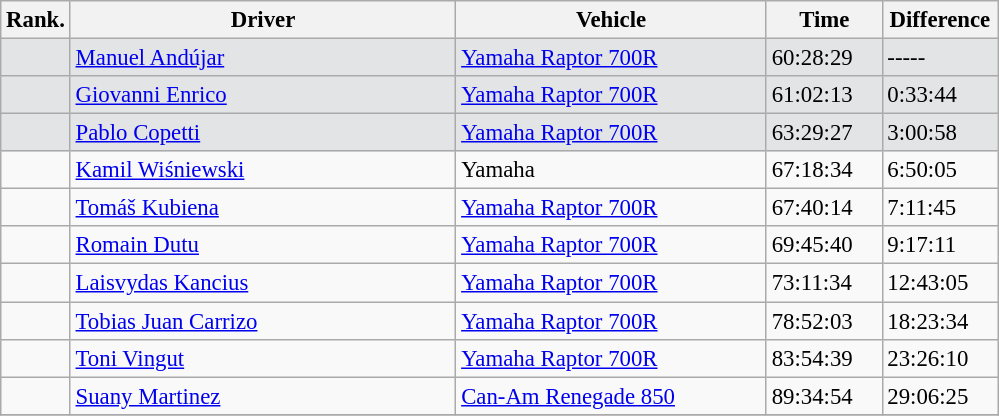<table class="wikitable" style="font-size:95%">
<tr>
<th>Rank.</th>
<th width="250px">Driver</th>
<th width="200px">Vehicle</th>
<th width="70px">Time</th>
<th width="70px">Difference</th>
</tr>
<tr bgcolor=#E3E4E5>
<td></td>
<td> <a href='#'>Manuel Andújar</a></td>
<td><a href='#'>Yamaha Raptor 700R</a></td>
<td>60:28:29</td>
<td>-----</td>
</tr>
<tr bgcolor=#E3E4E5>
<td></td>
<td> <a href='#'>Giovanni Enrico</a></td>
<td><a href='#'>Yamaha Raptor 700R</a></td>
<td>61:02:13</td>
<td>0:33:44</td>
</tr>
<tr bgcolor=#E3E4E5>
<td></td>
<td> <a href='#'>Pablo Copetti</a></td>
<td><a href='#'>Yamaha Raptor 700R</a></td>
<td>63:29:27</td>
<td>3:00:58</td>
</tr>
<tr>
<td></td>
<td> <a href='#'>Kamil Wiśniewski</a></td>
<td>Yamaha</td>
<td>67:18:34</td>
<td>6:50:05</td>
</tr>
<tr>
<td></td>
<td> <a href='#'>Tomáš Kubiena</a></td>
<td><a href='#'>Yamaha Raptor 700R</a></td>
<td>67:40:14</td>
<td>7:11:45</td>
</tr>
<tr>
<td></td>
<td> <a href='#'>Romain Dutu</a></td>
<td><a href='#'>Yamaha Raptor 700R</a></td>
<td>69:45:40</td>
<td>9:17:11</td>
</tr>
<tr>
<td></td>
<td> <a href='#'>Laisvydas Kancius</a></td>
<td><a href='#'>Yamaha Raptor 700R</a></td>
<td>73:11:34</td>
<td>12:43:05</td>
</tr>
<tr>
<td></td>
<td> <a href='#'>Tobias Juan Carrizo</a></td>
<td><a href='#'>Yamaha Raptor 700R</a></td>
<td>78:52:03</td>
<td>18:23:34</td>
</tr>
<tr>
<td></td>
<td> <a href='#'>Toni Vingut</a></td>
<td><a href='#'>Yamaha Raptor 700R</a></td>
<td>83:54:39</td>
<td>23:26:10</td>
</tr>
<tr>
<td></td>
<td> <a href='#'>Suany Martinez</a></td>
<td><a href='#'>Can-Am Renegade 850</a></td>
<td>89:34:54</td>
<td>29:06:25</td>
</tr>
<tr>
</tr>
</table>
